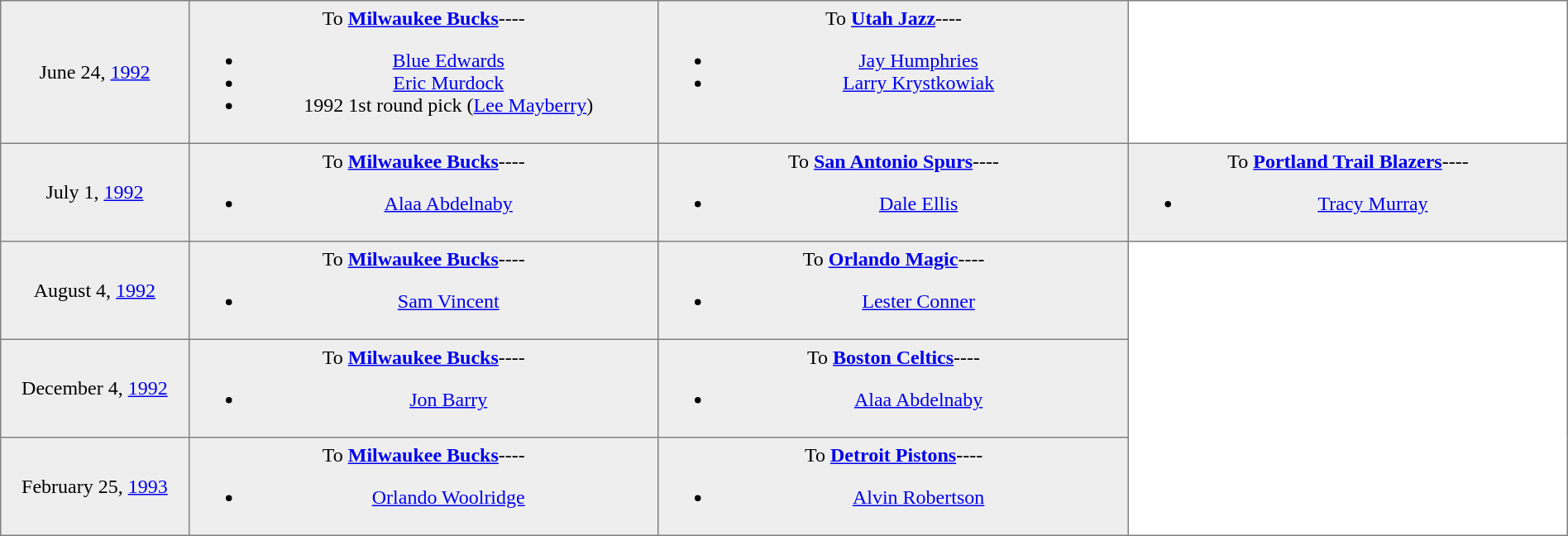<table border="1" style="border-collapse:collapse; text-align:center; width:100%;"  cellpadding="5">
<tr style="background:#eee;">
<td style="width:12%">June 24, <a href='#'>1992</a></td>
<td style="width:30%; vertical-align:top;">To <strong><a href='#'>Milwaukee Bucks</a></strong>----<br><ul><li><a href='#'>Blue Edwards</a></li><li><a href='#'>Eric Murdock</a></li><li>1992 1st round pick (<a href='#'>Lee Mayberry</a>)</li></ul></td>
<td style="width:30%; vertical-align:top;">To <strong><a href='#'>Utah Jazz</a></strong>----<br><ul><li><a href='#'>Jay Humphries</a></li><li><a href='#'>Larry Krystkowiak</a></li></ul></td>
</tr>
<tr style="background:#eee;">
<td style="width:12%">July 1, <a href='#'>1992</a></td>
<td style="width:30%; vertical-align:top;">To <strong><a href='#'>Milwaukee Bucks</a></strong>----<br><ul><li><a href='#'>Alaa Abdelnaby</a></li></ul></td>
<td style="width:30%; vertical-align:top;">To <strong><a href='#'>San Antonio Spurs</a></strong>----<br><ul><li><a href='#'>Dale Ellis</a></li></ul></td>
<td style="width:30%; vertical-align:top;">To <strong><a href='#'>Portland Trail Blazers</a></strong>----<br><ul><li><a href='#'>Tracy Murray</a></li></ul></td>
</tr>
<tr style="background:#eee;">
<td style="width:12%">August 4, <a href='#'>1992</a></td>
<td style="width:30%; vertical-align:top;">To <strong><a href='#'>Milwaukee Bucks</a></strong>----<br><ul><li><a href='#'>Sam Vincent</a></li></ul></td>
<td style="width:30%; vertical-align:top;">To <strong><a href='#'>Orlando Magic</a></strong>----<br><ul><li><a href='#'>Lester Conner</a></li></ul></td>
</tr>
<tr style="background:#eee;">
<td style="width:12%">December 4, <a href='#'>1992</a></td>
<td style="width:30%; vertical-align:top;">To <strong><a href='#'>Milwaukee Bucks</a></strong>----<br><ul><li><a href='#'>Jon Barry</a></li></ul></td>
<td style="width:30%; vertical-align:top;">To <strong><a href='#'>Boston Celtics</a></strong>----<br><ul><li><a href='#'>Alaa Abdelnaby</a></li></ul></td>
</tr>
<tr style="background:#eee;">
<td style="width:12%">February 25, <a href='#'>1993</a></td>
<td style="width:30%; vertical-align:top;">To <strong><a href='#'>Milwaukee Bucks</a></strong>----<br><ul><li><a href='#'>Orlando Woolridge</a></li></ul></td>
<td style="width:30%; vertical-align:top;">To <strong><a href='#'>Detroit Pistons</a></strong>----<br><ul><li><a href='#'>Alvin Robertson</a></li></ul></td>
</tr>
</table>
